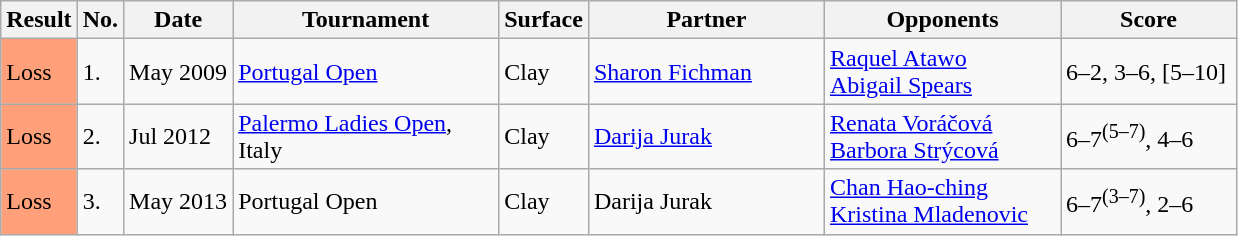<table class="sortable wikitable">
<tr>
<th>Result</th>
<th>No.</th>
<th>Date</th>
<th style="width:170px">Tournament</th>
<th>Surface</th>
<th style="width:150px">Partner</th>
<th style="width:150px">Opponents</th>
<th style="width:110px" class="unsortable">Score</th>
</tr>
<tr>
<td style="background:#ffa07a;">Loss</td>
<td>1.</td>
<td>May 2009</td>
<td><a href='#'>Portugal Open</a></td>
<td>Clay</td>
<td> <a href='#'>Sharon Fichman</a></td>
<td> <a href='#'>Raquel Atawo</a> <br>  <a href='#'>Abigail Spears</a></td>
<td>6–2, 3–6, [5–10]</td>
</tr>
<tr>
<td style="background:#ffa07a;">Loss</td>
<td>2.</td>
<td>Jul 2012</td>
<td><a href='#'>Palermo Ladies Open</a>, Italy</td>
<td>Clay</td>
<td> <a href='#'>Darija Jurak</a></td>
<td> <a href='#'>Renata Voráčová</a> <br>  <a href='#'>Barbora Strýcová</a></td>
<td>6–7<sup>(5–7)</sup>, 4–6</td>
</tr>
<tr>
<td style="background:#ffa07a;">Loss</td>
<td>3.</td>
<td>May 2013</td>
<td>Portugal Open</td>
<td>Clay</td>
<td> Darija Jurak</td>
<td> <a href='#'>Chan Hao-ching</a> <br>  <a href='#'>Kristina Mladenovic</a></td>
<td>6–7<sup>(3–7)</sup>, 2–6</td>
</tr>
</table>
